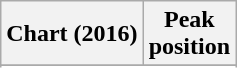<table class="wikitable sortable plainrowheaders" style="text-align:center">
<tr>
<th scope="col">Chart (2016)</th>
<th scope="col">Peak<br> position</th>
</tr>
<tr>
</tr>
<tr>
</tr>
<tr>
</tr>
<tr>
</tr>
</table>
